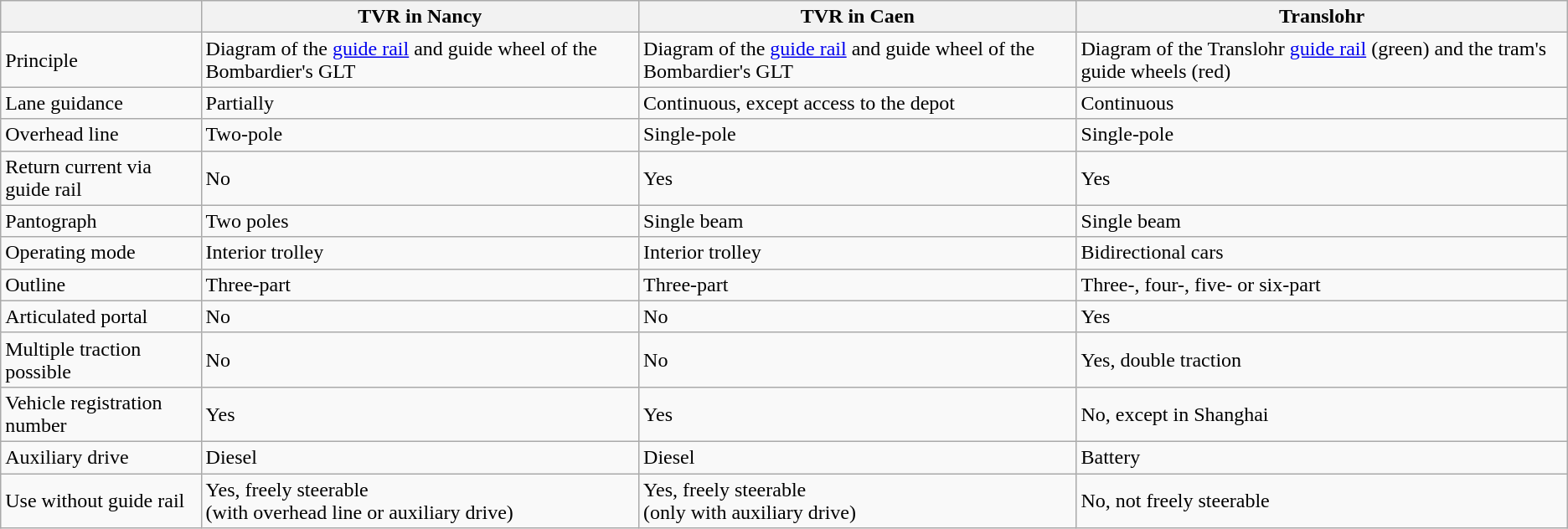<table class="wikitable sortable">
<tr>
<th></th>
<th>TVR in Nancy</th>
<th>TVR in Caen</th>
<th>Translohr</th>
</tr>
<tr>
<td>Principle</td>
<td> Diagram of the <a href='#'>guide rail</a> and guide wheel of the Bombardier's GLT</td>
<td> Diagram of the <a href='#'>guide rail</a> and guide wheel of the Bombardier's GLT</td>
<td> Diagram of the Translohr <a href='#'>guide rail</a> (green) and the tram's guide wheels (red)</td>
</tr>
<tr>
<td>Lane guidance</td>
<td>Partially</td>
<td>Continuous, except access to the depot</td>
<td>Continuous</td>
</tr>
<tr>
<td>Overhead line</td>
<td>Two-pole</td>
<td>Single-pole</td>
<td>Single-pole</td>
</tr>
<tr>
<td>Return current via guide rail</td>
<td>No</td>
<td>Yes</td>
<td>Yes</td>
</tr>
<tr>
<td>Pantograph</td>
<td>Two poles</td>
<td>Single beam</td>
<td>Single beam</td>
</tr>
<tr>
<td>Operating mode</td>
<td>Interior trolley</td>
<td>Interior trolley</td>
<td>Bidirectional cars</td>
</tr>
<tr>
<td>Outline</td>
<td>Three-part</td>
<td>Three-part</td>
<td>Three-, four-, five- or six-part</td>
</tr>
<tr>
<td>Articulated portal</td>
<td>No</td>
<td>No</td>
<td>Yes</td>
</tr>
<tr>
<td>Multiple traction possible</td>
<td>No</td>
<td>No</td>
<td>Yes, double traction</td>
</tr>
<tr>
<td>Vehicle registration number</td>
<td>Yes</td>
<td>Yes</td>
<td>No, except in Shanghai</td>
</tr>
<tr>
<td>Auxiliary drive</td>
<td>Diesel</td>
<td>Diesel</td>
<td>Battery</td>
</tr>
<tr>
<td>Use without guide rail</td>
<td>Yes, freely steerable<br>(with overhead line or auxiliary drive)</td>
<td>Yes, freely steerable<br>(only with auxiliary drive)</td>
<td>No, not freely steerable</td>
</tr>
</table>
